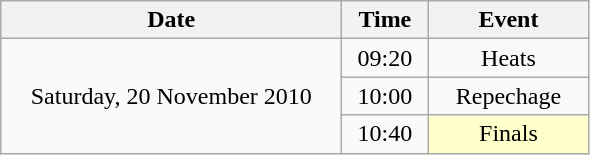<table class = "wikitable" style="text-align:center;">
<tr>
<th width=220>Date</th>
<th width=50>Time</th>
<th width=100>Event</th>
</tr>
<tr>
<td rowspan=3>Saturday, 20 November 2010</td>
<td>09:20</td>
<td>Heats</td>
</tr>
<tr>
<td>10:00</td>
<td>Repechage</td>
</tr>
<tr>
<td>10:40</td>
<td style="background:#ffffcc;">Finals</td>
</tr>
</table>
